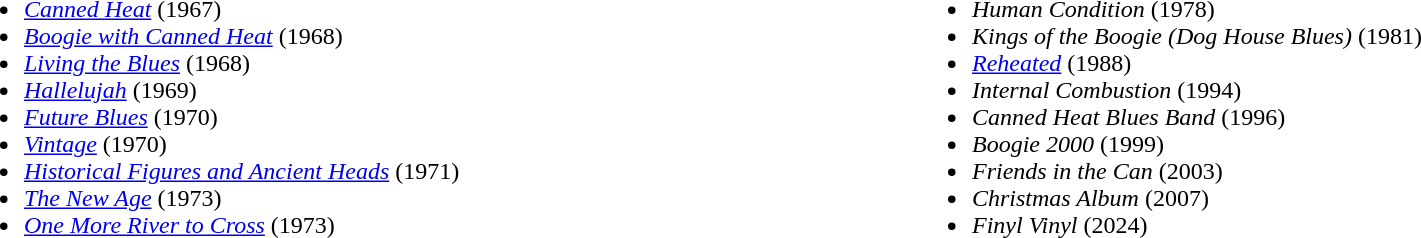<table style="width:100%" cellspacing="0" cellpadding="0">
<tr valign="top">
<td style="width:50%"><br><ul><li><em><a href='#'>Canned Heat</a></em> (1967)</li><li><em><a href='#'>Boogie with Canned Heat</a></em> (1968)</li><li><em><a href='#'>Living the Blues</a></em> (1968)</li><li><em><a href='#'>Hallelujah</a></em> (1969)</li><li><em><a href='#'>Future Blues</a></em> (1970)</li><li><em><a href='#'>Vintage</a></em> (1970)</li><li><em><a href='#'>Historical Figures and Ancient Heads</a></em> (1971)</li><li><em><a href='#'>The New Age</a></em> (1973)</li><li><em><a href='#'>One More River to Cross</a></em> (1973)</li></ul></td>
<td style="width:50%"><br><ul><li><em>Human Condition</em> (1978)</li><li><em>Kings of the Boogie (Dog House Blues)</em> (1981)</li><li><em><a href='#'>Reheated</a></em> (1988)</li><li><em>Internal Combustion</em> (1994)</li><li><em>Canned Heat Blues Band</em> (1996)</li><li><em>Boogie 2000</em> (1999)</li><li><em>Friends in the Can</em> (2003)</li><li><em>Christmas Album</em> (2007)</li><li><em>Finyl Vinyl</em> (2024)</li></ul></td>
</tr>
</table>
